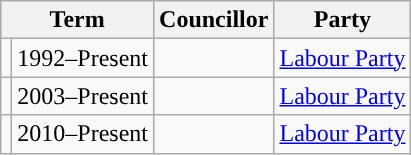<table class="wikitable">
<tr>
<th colspan=2>Term</th>
<th>Councillor</th>
<th>Party</th>
</tr>
<tr>
<td style="background-color: "></td>
<td>1992–Present</td>
<td></td>
<td><a href='#'>Labour Party</a></td>
</tr>
<tr>
<td style="background-color: "></td>
<td>2003–Present</td>
<td></td>
<td><a href='#'>Labour Party</a></td>
</tr>
<tr>
<td style="background-color: "></td>
<td>2010–Present</td>
<td></td>
<td><a href='#'>Labour Party</a></td>
</tr>
</table>
